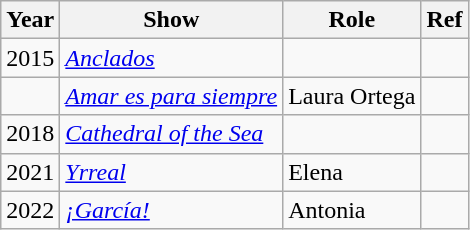<table class="wikitable">
<tr>
<th>Year</th>
<th>Show</th>
<th>Role</th>
<th>Ref</th>
</tr>
<tr>
<td>2015</td>
<td><em><a href='#'>Anclados</a></em></td>
<td></td>
<td rowspan="1"></td>
</tr>
<tr>
<td></td>
<td><em><a href='#'>Amar es para siempre</a></em></td>
<td>Laura Ortega</td>
<td {{center></td>
</tr>
<tr>
<td>2018</td>
<td><em><a href='#'>Cathedral of the Sea</a></em></td>
<td></td>
<td rowspan="1"></td>
</tr>
<tr>
<td>2021</td>
<td><em><a href='#'>Yrreal</a></em></td>
<td>Elena</td>
<td></td>
</tr>
<tr>
<td>2022</td>
<td><em><a href='#'>¡García!</a></em></td>
<td>Antonia</td>
<td rowspan="1"></td>
</tr>
</table>
